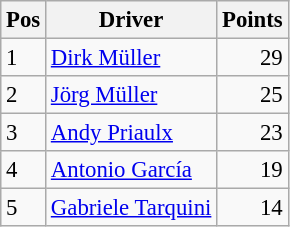<table class="wikitable" style="font-size: 95%;">
<tr>
<th>Pos</th>
<th>Driver</th>
<th>Points</th>
</tr>
<tr>
<td>1</td>
<td> <a href='#'>Dirk Müller</a></td>
<td align=right>29</td>
</tr>
<tr>
<td>2</td>
<td> <a href='#'>Jörg Müller</a></td>
<td align=right>25</td>
</tr>
<tr>
<td>3</td>
<td> <a href='#'>Andy Priaulx</a></td>
<td align=right>23</td>
</tr>
<tr>
<td>4</td>
<td> <a href='#'>Antonio García</a></td>
<td align=right>19</td>
</tr>
<tr>
<td>5</td>
<td> <a href='#'>Gabriele Tarquini</a></td>
<td align=right>14</td>
</tr>
</table>
